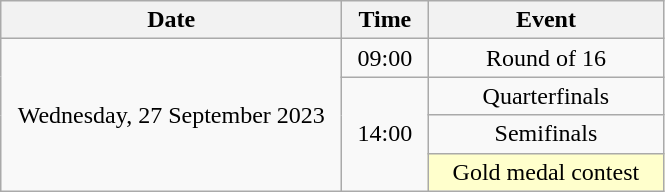<table class = "wikitable" style="text-align:center;">
<tr>
<th width=220>Date</th>
<th width=50>Time</th>
<th width=150>Event</th>
</tr>
<tr>
<td rowspan=4>Wednesday, 27 September 2023</td>
<td>09:00</td>
<td>Round of 16</td>
</tr>
<tr>
<td rowspan=3>14:00</td>
<td>Quarterfinals</td>
</tr>
<tr>
<td>Semifinals</td>
</tr>
<tr>
<td bgcolor=ffffcc>Gold medal contest</td>
</tr>
</table>
